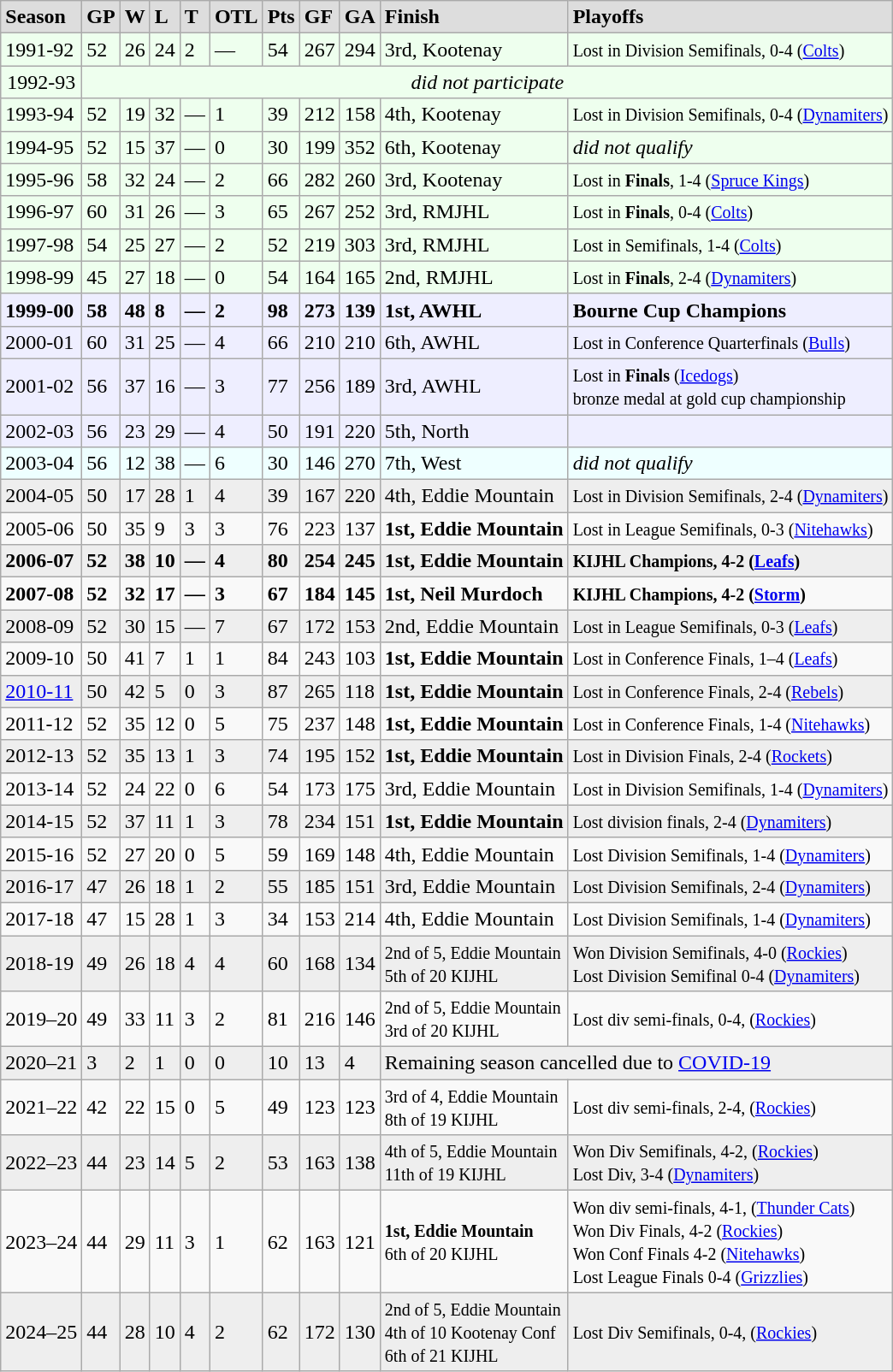<table class="wikitable">
<tr style="font-weight:bold; background:#ddd;"|>
<td>Season</td>
<td>GP</td>
<td>W</td>
<td>L</td>
<td>T</td>
<td>OTL</td>
<td>Pts</td>
<td>GF</td>
<td>GA</td>
<td>Finish</td>
<td>Playoffs</td>
</tr>
<tr style="background:#eeffee">
<td>1991-92</td>
<td>52</td>
<td>26</td>
<td>24</td>
<td>2</td>
<td>—</td>
<td>54</td>
<td>267</td>
<td>294</td>
<td>3rd, Kootenay</td>
<td><small> Lost in Division Semifinals, 0-4 (<a href='#'>Colts</a>)</small></td>
</tr>
<tr style="background:#eeffee;text-align:center">
<td>1992-93</td>
<td colspan="10"><em>did not participate</em></td>
</tr>
<tr style="background:#eeffee">
<td>1993-94</td>
<td>52</td>
<td>19</td>
<td>32</td>
<td>—</td>
<td>1</td>
<td>39</td>
<td>212</td>
<td>158</td>
<td>4th, Kootenay</td>
<td><small> Lost in Division Semifinals, 0-4 (<a href='#'>Dynamiters</a>)</small></td>
</tr>
<tr style="background:#eeffee">
<td>1994-95</td>
<td>52</td>
<td>15</td>
<td>37</td>
<td>—</td>
<td>0</td>
<td>30</td>
<td>199</td>
<td>352</td>
<td>6th, Kootenay</td>
<td><em>did not qualify</em></td>
</tr>
<tr style="background:#eeffee">
<td>1995-96</td>
<td>58</td>
<td>32</td>
<td>24</td>
<td>—</td>
<td>2</td>
<td>66</td>
<td>282</td>
<td>260</td>
<td>3rd, Kootenay</td>
<td><small> Lost in <strong>Finals</strong>, 1-4 (<a href='#'>Spruce Kings</a>)</small></td>
</tr>
<tr style="background:#eeffee">
<td>1996-97</td>
<td>60</td>
<td>31</td>
<td>26</td>
<td>—</td>
<td>3</td>
<td>65</td>
<td>267</td>
<td>252</td>
<td>3rd, RMJHL</td>
<td><small> Lost in <strong>Finals</strong>, 0-4 (<a href='#'>Colts</a>)</small></td>
</tr>
<tr style="background:#eeffee">
<td>1997-98</td>
<td>54</td>
<td>25</td>
<td>27</td>
<td>—</td>
<td>2</td>
<td>52</td>
<td>219</td>
<td>303</td>
<td>3rd, RMJHL</td>
<td><small>Lost in Semifinals, 1-4 (<a href='#'>Colts</a>)</small></td>
</tr>
<tr style="background:#eeffee">
<td>1998-99</td>
<td>45</td>
<td>27</td>
<td>18</td>
<td>—</td>
<td>0</td>
<td>54</td>
<td>164</td>
<td>165</td>
<td>2nd, RMJHL</td>
<td><small> Lost in <strong>Finals</strong>, 2-4 (<a href='#'>Dynamiters</a>)</small></td>
</tr>
<tr style="background:#eeeeff;font-weight:bold">
<td>1999-00</td>
<td>58</td>
<td>48</td>
<td>8</td>
<td>—</td>
<td>2</td>
<td>98</td>
<td>273</td>
<td>139</td>
<td>1st, AWHL</td>
<td>Bourne Cup Champions</td>
</tr>
<tr style="background:#eeeeff">
<td>2000-01</td>
<td>60</td>
<td>31</td>
<td>25</td>
<td>—</td>
<td>4</td>
<td>66</td>
<td>210</td>
<td>210</td>
<td>6th, AWHL</td>
<td><small> Lost in Conference Quarterfinals (<a href='#'>Bulls</a>)</small></td>
</tr>
<tr style="background:#eeeeff">
<td>2001-02</td>
<td>56</td>
<td>37</td>
<td>16</td>
<td>—</td>
<td>3</td>
<td>77</td>
<td>256</td>
<td>189</td>
<td>3rd, AWHL</td>
<td><small> Lost in <strong>Finals</strong> (<a href='#'>Icedogs</a>) <br>bronze medal at gold cup championship</small></td>
</tr>
<tr style="background:#eeeeff">
<td>2002-03</td>
<td>56</td>
<td>23</td>
<td>29</td>
<td>—</td>
<td>4</td>
<td>50</td>
<td>191</td>
<td>220</td>
<td>5th, North</td>
<td></td>
</tr>
<tr style="background:#eeffff">
<td>2003-04</td>
<td>56</td>
<td>12</td>
<td>38</td>
<td>—</td>
<td>6</td>
<td>30</td>
<td>146</td>
<td>270</td>
<td>7th, West</td>
<td><em>did not qualify</em></td>
</tr>
<tr style="background:#eee;">
<td>2004-05</td>
<td>50</td>
<td>17</td>
<td>28</td>
<td>1</td>
<td>4</td>
<td>39</td>
<td>167</td>
<td>220</td>
<td>4th, Eddie Mountain</td>
<td><small>Lost in Division Semifinals, 2-4 (<a href='#'>Dynamiters</a>)</small></td>
</tr>
<tr>
<td>2005-06</td>
<td>50</td>
<td>35</td>
<td>9</td>
<td>3</td>
<td>3</td>
<td>76</td>
<td>223</td>
<td>137</td>
<td><strong>1st, Eddie Mountain</strong></td>
<td><small>Lost in League Semifinals, 0-3 (<a href='#'>Nitehawks</a>)</small></td>
</tr>
<tr style="background:#eee;font-weight:bold">
<td>2006-07</td>
<td>52</td>
<td>38</td>
<td>10</td>
<td>—</td>
<td>4</td>
<td>80</td>
<td>254</td>
<td>245</td>
<td>1st, Eddie Mountain</td>
<td><small>KIJHL Champions, 4-2 (<a href='#'>Leafs</a>)</small></td>
</tr>
<tr style="font-weight:bold">
<td>2007-08</td>
<td>52</td>
<td>32</td>
<td>17</td>
<td>—</td>
<td>3</td>
<td>67</td>
<td>184</td>
<td>145</td>
<td>1st, Neil Murdoch</td>
<td><small> KIJHL Champions, 4-2 (<a href='#'>Storm</a>)</small></td>
</tr>
<tr style="background:#eee;">
<td>2008-09</td>
<td>52</td>
<td>30</td>
<td>15</td>
<td>—</td>
<td>7</td>
<td>67</td>
<td>172</td>
<td>153</td>
<td>2nd, Eddie Mountain</td>
<td><small>Lost in League Semifinals, 0-3 (<a href='#'>Leafs</a>)</small></td>
</tr>
<tr>
<td>2009-10</td>
<td>50</td>
<td>41</td>
<td>7</td>
<td>1</td>
<td>1</td>
<td>84</td>
<td>243</td>
<td>103</td>
<td><strong>1st, Eddie Mountain</strong></td>
<td><small>Lost in Conference Finals, 1–4 (<a href='#'>Leafs</a>)</small></td>
</tr>
<tr style="background:#eee;">
<td><a href='#'>2010-11</a></td>
<td>50</td>
<td>42</td>
<td>5</td>
<td>0</td>
<td>3</td>
<td>87</td>
<td>265</td>
<td>118</td>
<td><strong>1st, Eddie Mountain</strong></td>
<td><small>Lost in Conference Finals, 2-4 (<a href='#'>Rebels</a>)</small></td>
</tr>
<tr>
<td>2011-12</td>
<td>52</td>
<td>35</td>
<td>12</td>
<td>0</td>
<td>5</td>
<td>75</td>
<td>237</td>
<td>148</td>
<td><strong>1st, Eddie Mountain</strong></td>
<td><small> Lost in Conference Finals, 1-4 (<a href='#'>Nitehawks</a>)</small></td>
</tr>
<tr style="background:#eee;">
<td>2012-13</td>
<td>52</td>
<td>35</td>
<td>13</td>
<td>1</td>
<td>3</td>
<td>74</td>
<td>195</td>
<td>152</td>
<td><strong>1st, Eddie Mountain</strong></td>
<td><small> Lost in Division Finals, 2-4 (<a href='#'>Rockets</a>)</small></td>
</tr>
<tr>
<td>2013-14</td>
<td>52</td>
<td>24</td>
<td>22</td>
<td>0</td>
<td>6</td>
<td>54</td>
<td>173</td>
<td>175</td>
<td>3rd, Eddie Mountain</td>
<td><small>Lost in Division Semifinals, 1-4 (<a href='#'>Dynamiters</a>)</small></td>
</tr>
<tr style="background:#eee;">
<td>2014-15</td>
<td>52</td>
<td>37</td>
<td>11</td>
<td>1</td>
<td>3</td>
<td>78</td>
<td>234</td>
<td>151</td>
<td><strong>1st, Eddie Mountain</strong></td>
<td><small> Lost division finals, 2-4 (<a href='#'>Dynamiters</a>)</small></td>
</tr>
<tr>
<td>2015-16</td>
<td>52</td>
<td>27</td>
<td>20</td>
<td>0</td>
<td>5</td>
<td>59</td>
<td>169</td>
<td>148</td>
<td>4th, Eddie Mountain</td>
<td><small>Lost Division Semifinals, 1-4 (<a href='#'>Dynamiters</a>)</small></td>
</tr>
<tr style="background:#eee;">
<td>2016-17</td>
<td>47</td>
<td>26</td>
<td>18</td>
<td>1</td>
<td>2</td>
<td>55</td>
<td>185</td>
<td>151</td>
<td>3rd, Eddie Mountain</td>
<td><small>Lost Division Semifinals, 2-4 (<a href='#'>Dynamiters</a>)</small></td>
</tr>
<tr>
<td>2017-18</td>
<td>47</td>
<td>15</td>
<td>28</td>
<td>1</td>
<td>3</td>
<td>34</td>
<td>153</td>
<td>214</td>
<td>4th, Eddie Mountain</td>
<td><small>Lost Division Semifinals, 1-4 (<a href='#'>Dynamiters</a>)</small></td>
</tr>
<tr style="background:#eee;">
<td>2018-19</td>
<td>49</td>
<td>26</td>
<td>18</td>
<td>4</td>
<td>4</td>
<td>60</td>
<td>168</td>
<td>134</td>
<td><small>2nd of 5, Eddie Mountain<br>5th of 20 KIJHL</small></td>
<td><small>Won Division Semifinals, 4-0 (<a href='#'>Rockies</a>)<br>Lost Division Semifinal 0-4 (<a href='#'>Dynamiters</a>)</small></td>
</tr>
<tr>
<td>2019–20</td>
<td>49</td>
<td>33</td>
<td>11</td>
<td>3</td>
<td>2</td>
<td>81</td>
<td>216</td>
<td>146</td>
<td><small>2nd of 5, Eddie Mountain<br>3rd of 20 KIJHL</small></td>
<td><small>Lost div semi-finals, 0-4, (<a href='#'>Rockies</a>)</small></td>
</tr>
<tr style="background:#eee;">
<td>2020–21</td>
<td>3</td>
<td>2</td>
<td>1</td>
<td>0</td>
<td>0</td>
<td>10</td>
<td>13</td>
<td>4</td>
<td colspan=2>Remaining season cancelled due to <a href='#'>COVID-19</a></td>
</tr>
<tr>
<td>2021–22</td>
<td>42</td>
<td>22</td>
<td>15</td>
<td>0</td>
<td>5</td>
<td>49</td>
<td>123</td>
<td>123</td>
<td><small>3rd of 4, Eddie Mountain<br>8th of 19 KIJHL</small></td>
<td><small>Lost div semi-finals, 2-4, (<a href='#'>Rockies</a>)</small></td>
</tr>
<tr style="background:#eee;">
<td>2022–23</td>
<td>44</td>
<td>23</td>
<td>14</td>
<td>5</td>
<td>2</td>
<td>53</td>
<td>163</td>
<td>138</td>
<td><small>4th of 5, Eddie Mountain<br>11th of 19 KIJHL</small></td>
<td><small>Won Div Semifinals, 4-2, (<a href='#'>Rockies</a>)<br>Lost Div, 3-4 (<a href='#'>Dynamiters</a>)</small></td>
</tr>
<tr>
<td>2023–24</td>
<td>44</td>
<td>29</td>
<td>11</td>
<td>3</td>
<td>1</td>
<td>62</td>
<td>163</td>
<td>121</td>
<td><small><strong>1st, Eddie Mountain</strong><br>6th of 20 KIJHL</small></td>
<td><small>Won div semi-finals, 4-1, (<a href='#'>Thunder Cats</a>)<br>Won Div Finals, 4-2 (<a href='#'>Rockies</a>)<br>Won Conf Finals 4-2 (<a href='#'>Nitehawks</a>)<br>Lost League Finals 0-4 (<a href='#'>Grizzlies</a>)</small></td>
</tr>
<tr style="background:#eee;">
<td>2024–25</td>
<td>44</td>
<td>28</td>
<td>10</td>
<td>4</td>
<td>2</td>
<td>62</td>
<td>172</td>
<td>130</td>
<td><small>2nd of 5, Eddie Mountain<br>4th of 10 Kootenay Conf<br>6th of 21 KIJHL</small></td>
<td><small>Lost Div Semifinals, 0-4, (<a href='#'>Rockies</a>)</small></td>
</tr>
</table>
